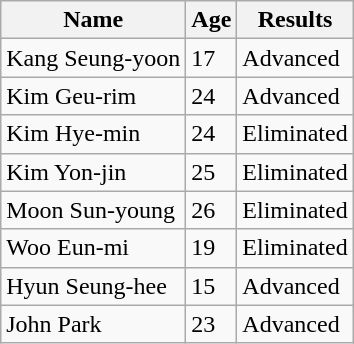<table class="wikitable">
<tr>
<th>Name</th>
<th>Age</th>
<th>Results</th>
</tr>
<tr>
<td>Kang Seung-yoon</td>
<td>17</td>
<td>Advanced</td>
</tr>
<tr>
<td>Kim Geu-rim</td>
<td>24</td>
<td>Advanced</td>
</tr>
<tr>
<td>Kim Hye-min</td>
<td>24</td>
<td>Eliminated</td>
</tr>
<tr>
<td>Kim Yon-jin</td>
<td>25</td>
<td>Eliminated</td>
</tr>
<tr>
<td>Moon Sun-young</td>
<td>26</td>
<td>Eliminated</td>
</tr>
<tr>
<td>Woo Eun-mi</td>
<td>19</td>
<td>Eliminated</td>
</tr>
<tr>
<td>Hyun Seung-hee</td>
<td>15</td>
<td>Advanced</td>
</tr>
<tr>
<td>John Park</td>
<td>23</td>
<td>Advanced</td>
</tr>
</table>
